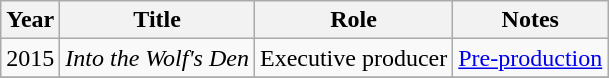<table class="wikitable sortable">
<tr>
<th>Year</th>
<th>Title</th>
<th>Role</th>
<th>Notes</th>
</tr>
<tr>
<td>2015</td>
<td><em>Into the Wolf's Den</em></td>
<td>Executive producer</td>
<td><a href='#'>Pre-production</a></td>
</tr>
<tr>
</tr>
</table>
